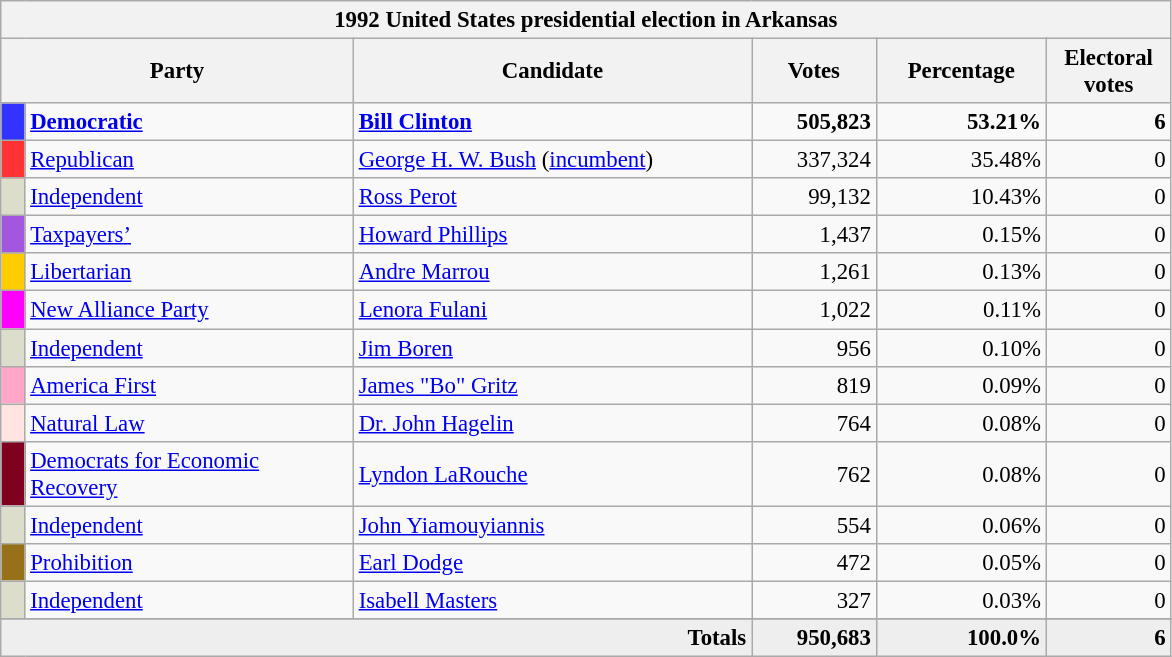<table class="wikitable" style="font-size: 95%;">
<tr>
<th colspan="6">1992 United States presidential election in Arkansas</th>
</tr>
<tr>
<th colspan="2" style="width: 15em">Party</th>
<th style="width: 17em">Candidate</th>
<th style="width: 5em">Votes</th>
<th style="width: 7em">Percentage</th>
<th style="width: 5em">Electoral votes</th>
</tr>
<tr>
<th style="background-color:#3333FF; width: 3px"></th>
<td style="width: 130px"><strong><a href='#'>Democratic</a></strong></td>
<td><strong><a href='#'>Bill Clinton</a></strong></td>
<td align="right"><strong>505,823</strong></td>
<td align="right"><strong>53.21%</strong></td>
<td align="right"><strong>6</strong></td>
</tr>
<tr>
<th style="background-color:#FF3333; width: 3px"></th>
<td style="width: 130px"><a href='#'>Republican</a></td>
<td><a href='#'>George H. W. Bush</a> (<a href='#'>incumbent</a>)</td>
<td align="right">337,324</td>
<td align="right">35.48%</td>
<td align="right">0</td>
</tr>
<tr>
<th style="background-color:#DDDDCC; width: 3px"></th>
<td style="width: 130px"><a href='#'>Independent</a></td>
<td><a href='#'>Ross Perot</a></td>
<td align="right">99,132</td>
<td align="right">10.43%</td>
<td align="right">0</td>
</tr>
<tr>
<th style="background-color:#A356DE; width: 3px"></th>
<td style="width: 130px"><a href='#'>Taxpayers’</a></td>
<td><a href='#'>Howard Phillips</a></td>
<td align="right">1,437</td>
<td align="right">0.15%</td>
<td align="right">0</td>
</tr>
<tr>
<th style="background-color:#FFCC00; width: 3px"></th>
<td style="width: 130px"><a href='#'>Libertarian</a></td>
<td><a href='#'>Andre Marrou</a></td>
<td align="right">1,261</td>
<td align="right">0.13%</td>
<td align="right">0</td>
</tr>
<tr>
<th style="background-color:#FF00FF; width: 3px"></th>
<td style="width: 130px"><a href='#'>New Alliance Party</a></td>
<td><a href='#'>Lenora Fulani</a></td>
<td align="right">1,022</td>
<td align="right">0.11%</td>
<td align="right">0</td>
</tr>
<tr>
<th style="background-color:#DDDDCC; width: 3px"></th>
<td style="width: 130px"><a href='#'>Independent</a></td>
<td><a href='#'>Jim Boren</a></td>
<td align="right">956</td>
<td align="right">0.10%</td>
<td align="right">0</td>
</tr>
<tr>
<th style="background-color:#FFA6C9; width: 3px"></th>
<td style="width: 130px"><a href='#'>America First</a></td>
<td><a href='#'>James "Bo" Gritz</a></td>
<td align="right">819</td>
<td align="right">0.09%</td>
<td align="right">0</td>
</tr>
<tr>
<th style="background-color:#ffe4e1; width: 3px"></th>
<td style="width: 130px"><a href='#'>Natural Law</a></td>
<td><a href='#'>Dr. John Hagelin</a></td>
<td align="right">764</td>
<td align="right">0.08%</td>
<td align="right">0</td>
</tr>
<tr>
<th style="background: #800020; width:3px;"></th>
<td style="width: 130px"><a href='#'>Democrats for Economic Recovery</a></td>
<td><a href='#'>Lyndon LaRouche</a></td>
<td style="text-align:right;">762</td>
<td style="text-align:right;">0.08%</td>
<td style="text-align:right;">0</td>
</tr>
<tr>
<th style="background-color:#DDDDCC; width: 3px"></th>
<td style="width: 130px"><a href='#'>Independent</a></td>
<td><a href='#'>John Yiamouyiannis</a></td>
<td align="right">554</td>
<td align="right">0.06%</td>
<td align="right">0</td>
</tr>
<tr>
<th style="background-color:#967117; width: 3px"></th>
<td style="width: 130px"><a href='#'>Prohibition</a></td>
<td><a href='#'>Earl Dodge</a></td>
<td align="right">472</td>
<td align="right">0.05%</td>
<td align="right">0</td>
</tr>
<tr>
<th style="background-color:#DDDDCC; width: 3px"></th>
<td style="width: 130px"><a href='#'>Independent</a></td>
<td><a href='#'>Isabell Masters</a></td>
<td align="right">327</td>
<td align="right">0.03%</td>
<td align="right">0</td>
</tr>
<tr>
</tr>
<tr bgcolor="#EEEEEE">
<td colspan="3" align="right"><strong>Totals</strong></td>
<td align="right"><strong>950,683</strong></td>
<td align="right"><strong>100.0%</strong></td>
<td align="right"><strong>6</strong></td>
</tr>
</table>
